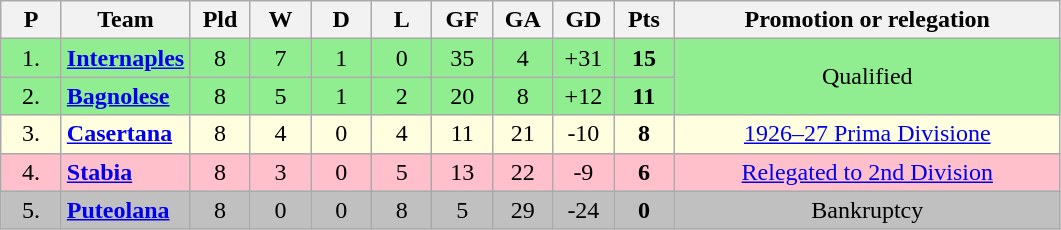<table class="wikitable sortable" style="text-align: center;">
<tr>
<th width=33>P<br></th>
<th>Team<br></th>
<th width=33>Pld<br></th>
<th width=33>W<br></th>
<th width=33>D<br></th>
<th width=33>L<br></th>
<th width=33>GF<br></th>
<th width=33>GA<br></th>
<th width=33>GD<br></th>
<th width=33>Pts<br></th>
<th class="unsortable" width=250>Promotion or relegation<br></th>
</tr>
<tr style="background: #90EE90;">
<td>1.</td>
<td align="left"><strong><a href='#'>Internaples</a></strong></td>
<td>8</td>
<td>7</td>
<td>1</td>
<td>0</td>
<td>35</td>
<td>4</td>
<td>+31</td>
<td><strong>15</strong></td>
<td rowspan="2">Qualified</td>
</tr>
<tr style="background: #90EE90;">
<td>2.</td>
<td align="left"><strong><a href='#'>Bagnolese</a></strong></td>
<td>8</td>
<td>5</td>
<td>1</td>
<td>2</td>
<td>20</td>
<td>8</td>
<td>+12</td>
<td><strong>11</strong></td>
</tr>
<tr style="background:lightyellow">
<td>3.</td>
<td align="left"><strong><a href='#'>Casertana</a></strong></td>
<td>8</td>
<td>4</td>
<td>0</td>
<td>4</td>
<td>11</td>
<td>21</td>
<td>-10</td>
<td><strong>8</strong></td>
<td><a href='#'>1926–27 Prima Divisione</a></td>
</tr>
<tr style="background:pink">
<td>4.</td>
<td align="left"><strong><a href='#'>Stabia</a></strong></td>
<td>8</td>
<td>3</td>
<td>0</td>
<td>5</td>
<td>13</td>
<td>22</td>
<td>-9</td>
<td><strong>6</strong></td>
<td><a href='#'>Relegated to 2nd Division</a></td>
</tr>
<tr style="background:silver">
<td>5.</td>
<td align="left"><strong><a href='#'>Puteolana</a></strong></td>
<td>8</td>
<td>0</td>
<td>0</td>
<td>8</td>
<td>5</td>
<td>29</td>
<td>-24</td>
<td><strong>0</strong></td>
<td>Bankruptcy</td>
</tr>
</table>
